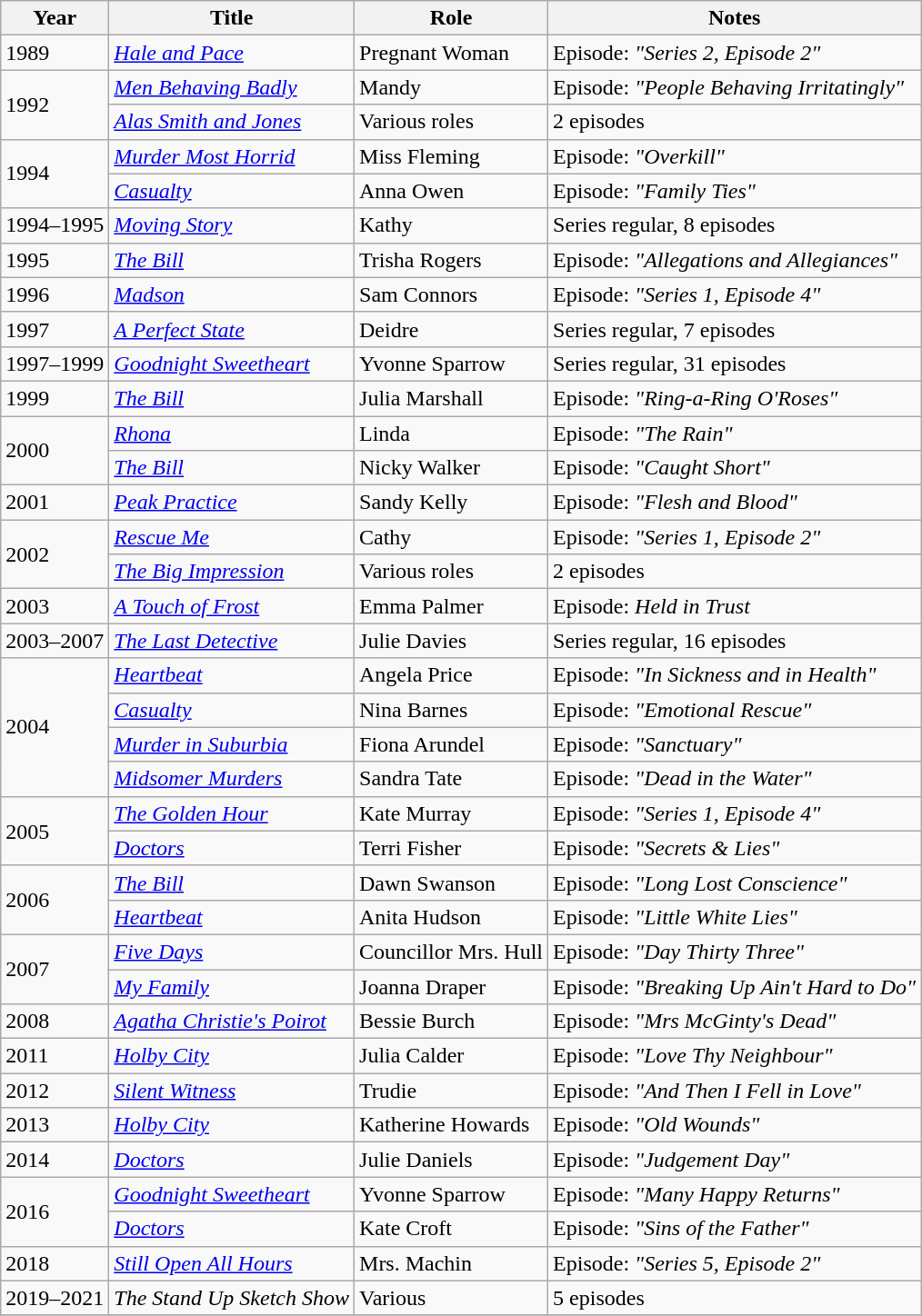<table class="wikitable">
<tr>
<th>Year</th>
<th>Title</th>
<th>Role</th>
<th>Notes</th>
</tr>
<tr>
<td>1989</td>
<td><em><a href='#'>Hale and Pace</a></em></td>
<td>Pregnant Woman</td>
<td>Episode: <em>"Series 2, Episode 2"</em></td>
</tr>
<tr>
<td rowspan="2">1992</td>
<td><em><a href='#'>Men Behaving Badly</a></em></td>
<td>Mandy</td>
<td>Episode: <em>"People Behaving Irritatingly"</em></td>
</tr>
<tr>
<td><em><a href='#'>Alas Smith and Jones</a></em></td>
<td>Various roles</td>
<td>2 episodes</td>
</tr>
<tr>
<td rowspan="2">1994</td>
<td><em><a href='#'>Murder Most Horrid</a></em></td>
<td>Miss Fleming</td>
<td>Episode: <em>"Overkill"</em></td>
</tr>
<tr>
<td><em><a href='#'>Casualty</a></em></td>
<td>Anna Owen</td>
<td>Episode: <em>"Family Ties"</em></td>
</tr>
<tr>
<td>1994–1995</td>
<td><em><a href='#'>Moving Story</a></em></td>
<td>Kathy</td>
<td>Series regular, 8 episodes</td>
</tr>
<tr>
<td>1995</td>
<td><em><a href='#'>The Bill</a></em></td>
<td>Trisha Rogers</td>
<td>Episode: <em>"Allegations and Allegiances"</em></td>
</tr>
<tr>
<td>1996</td>
<td><em><a href='#'>Madson</a></em></td>
<td>Sam Connors</td>
<td>Episode: <em>"Series 1, Episode 4"</em></td>
</tr>
<tr>
<td>1997</td>
<td><em><a href='#'>A Perfect State</a></em></td>
<td>Deidre</td>
<td>Series regular, 7 episodes</td>
</tr>
<tr>
<td>1997–1999</td>
<td><em><a href='#'>Goodnight Sweetheart</a></em></td>
<td>Yvonne Sparrow</td>
<td>Series regular, 31 episodes</td>
</tr>
<tr>
<td>1999</td>
<td><em><a href='#'>The Bill</a></em></td>
<td>Julia Marshall</td>
<td>Episode: <em>"Ring-a-Ring O'Roses"</em></td>
</tr>
<tr>
<td rowspan="2">2000</td>
<td><em><a href='#'>Rhona</a></em></td>
<td>Linda</td>
<td>Episode: <em>"The Rain"</em></td>
</tr>
<tr>
<td><em><a href='#'>The Bill</a></em></td>
<td>Nicky Walker</td>
<td>Episode: <em>"Caught Short"</em></td>
</tr>
<tr>
<td>2001</td>
<td><em><a href='#'>Peak Practice</a></em></td>
<td>Sandy Kelly</td>
<td>Episode: <em>"Flesh and Blood"</em></td>
</tr>
<tr>
<td rowspan="2">2002</td>
<td><em><a href='#'>Rescue Me</a></em></td>
<td>Cathy</td>
<td>Episode: <em>"Series 1, Episode 2"</em></td>
</tr>
<tr>
<td><em><a href='#'>The Big Impression</a></em></td>
<td>Various roles</td>
<td>2 episodes</td>
</tr>
<tr>
<td>2003</td>
<td><em><a href='#'>A Touch of Frost</a></em></td>
<td>Emma Palmer</td>
<td>Episode: <em>Held in Trust</em></td>
</tr>
<tr>
<td>2003–2007</td>
<td><em><a href='#'>The Last Detective</a></em></td>
<td>Julie Davies</td>
<td>Series regular, 16 episodes</td>
</tr>
<tr>
<td rowspan="4">2004</td>
<td><em><a href='#'>Heartbeat</a></em></td>
<td>Angela Price</td>
<td>Episode: <em>"In Sickness and in Health"</em></td>
</tr>
<tr>
<td><em><a href='#'>Casualty</a></em></td>
<td>Nina Barnes</td>
<td>Episode: <em>"Emotional Rescue"</em></td>
</tr>
<tr>
<td><em><a href='#'>Murder in Suburbia</a></em></td>
<td>Fiona Arundel</td>
<td>Episode: <em>"Sanctuary"</em></td>
</tr>
<tr>
<td><em><a href='#'>Midsomer Murders</a></em></td>
<td>Sandra Tate</td>
<td>Episode: <em>"Dead in the Water"</em></td>
</tr>
<tr>
<td rowspan="2">2005</td>
<td><em><a href='#'>The Golden Hour</a></em></td>
<td>Kate Murray</td>
<td>Episode: <em>"Series 1, Episode 4"</em></td>
</tr>
<tr>
<td><em><a href='#'>Doctors</a></em></td>
<td>Terri Fisher</td>
<td>Episode: <em>"Secrets & Lies"</em></td>
</tr>
<tr>
<td rowspan="2">2006</td>
<td><em><a href='#'>The Bill</a></em></td>
<td>Dawn Swanson</td>
<td>Episode: <em>"Long Lost Conscience"</em></td>
</tr>
<tr>
<td><em><a href='#'>Heartbeat</a></em></td>
<td>Anita Hudson</td>
<td>Episode: <em>"Little White Lies"</em></td>
</tr>
<tr>
<td rowspan="2">2007</td>
<td><em><a href='#'>Five Days</a></em></td>
<td>Councillor Mrs. Hull</td>
<td>Episode: <em>"Day Thirty Three"</em></td>
</tr>
<tr>
<td><em><a href='#'>My Family</a></em></td>
<td>Joanna Draper</td>
<td>Episode: <em>"Breaking Up Ain't Hard to Do"</em></td>
</tr>
<tr>
<td>2008</td>
<td><em><a href='#'>Agatha Christie's Poirot</a></em></td>
<td>Bessie Burch</td>
<td>Episode: <em>"Mrs McGinty's Dead"</em></td>
</tr>
<tr>
<td>2011</td>
<td><em><a href='#'>Holby City</a></em></td>
<td>Julia Calder</td>
<td>Episode: <em>"Love Thy Neighbour"</em></td>
</tr>
<tr>
<td>2012</td>
<td><em><a href='#'>Silent Witness</a></em></td>
<td>Trudie</td>
<td>Episode: <em>"And Then I Fell in Love"</em></td>
</tr>
<tr>
<td>2013</td>
<td><em><a href='#'>Holby City</a></em></td>
<td>Katherine Howards</td>
<td>Episode: <em>"Old Wounds"</em></td>
</tr>
<tr>
<td>2014</td>
<td><em><a href='#'>Doctors</a></em></td>
<td>Julie Daniels</td>
<td>Episode: <em>"Judgement Day"</em></td>
</tr>
<tr>
<td rowspan="2">2016</td>
<td><em><a href='#'>Goodnight Sweetheart</a></em></td>
<td>Yvonne Sparrow</td>
<td>Episode: <em>"Many Happy Returns"</em></td>
</tr>
<tr>
<td><em><a href='#'>Doctors</a></em></td>
<td>Kate Croft</td>
<td>Episode: <em>"Sins of the Father"</em></td>
</tr>
<tr>
<td>2018</td>
<td><em><a href='#'>Still Open All Hours</a></em></td>
<td>Mrs. Machin</td>
<td>Episode: <em>"Series 5, Episode 2"</em></td>
</tr>
<tr>
<td>2019–2021</td>
<td><em>The Stand Up Sketch Show</em></td>
<td>Various</td>
<td>5 episodes</td>
</tr>
<tr>
</tr>
</table>
